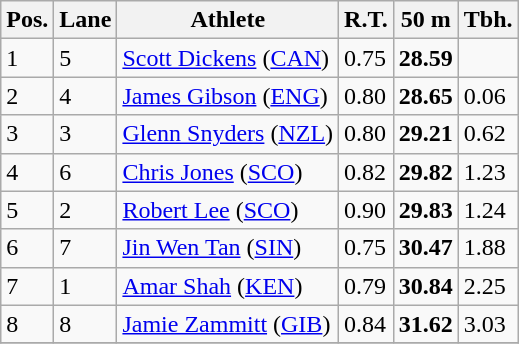<table class="wikitable">
<tr>
<th>Pos.</th>
<th>Lane</th>
<th>Athlete</th>
<th>R.T.</th>
<th>50 m</th>
<th>Tbh.</th>
</tr>
<tr>
<td>1</td>
<td>5</td>
<td> <a href='#'>Scott Dickens</a> (<a href='#'>CAN</a>)</td>
<td>0.75</td>
<td><strong>28.59</strong></td>
<td> </td>
</tr>
<tr>
<td>2</td>
<td>4</td>
<td> <a href='#'>James Gibson</a> (<a href='#'>ENG</a>)</td>
<td>0.80</td>
<td><strong>28.65</strong></td>
<td>0.06</td>
</tr>
<tr>
<td>3</td>
<td>3</td>
<td> <a href='#'>Glenn Snyders</a> (<a href='#'>NZL</a>)</td>
<td>0.80</td>
<td><strong>29.21</strong></td>
<td>0.62</td>
</tr>
<tr>
<td>4</td>
<td>6</td>
<td> <a href='#'>Chris Jones</a> (<a href='#'>SCO</a>)</td>
<td>0.82</td>
<td><strong>29.82</strong></td>
<td>1.23</td>
</tr>
<tr>
<td>5</td>
<td>2</td>
<td> <a href='#'>Robert Lee</a> (<a href='#'>SCO</a>)</td>
<td>0.90</td>
<td><strong>29.83</strong></td>
<td>1.24</td>
</tr>
<tr>
<td>6</td>
<td>7</td>
<td> <a href='#'>Jin Wen Tan</a> (<a href='#'>SIN</a>)</td>
<td>0.75</td>
<td><strong>30.47</strong></td>
<td>1.88</td>
</tr>
<tr>
<td>7</td>
<td>1</td>
<td> <a href='#'>Amar Shah</a> (<a href='#'>KEN</a>)</td>
<td>0.79</td>
<td><strong>30.84</strong></td>
<td>2.25</td>
</tr>
<tr>
<td>8</td>
<td>8</td>
<td> <a href='#'>Jamie Zammitt</a> (<a href='#'>GIB</a>)</td>
<td>0.84</td>
<td><strong>31.62</strong></td>
<td>3.03</td>
</tr>
<tr>
</tr>
</table>
